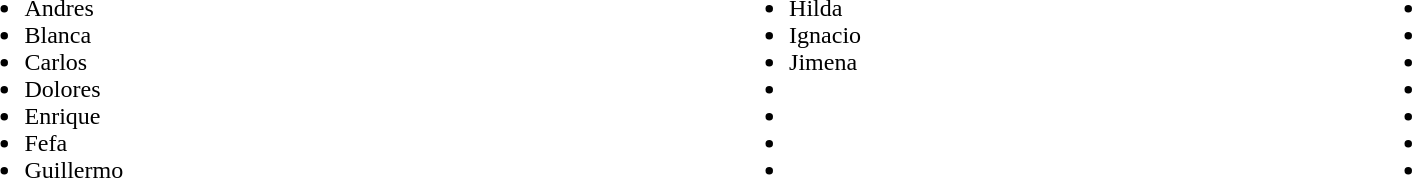<table width="90%">
<tr>
<td><br><ul><li>Andres</li><li>Blanca</li><li>Carlos</li><li>Dolores</li><li>Enrique</li><li>Fefa</li><li>Guillermo</li></ul></td>
<td><br><ul><li>Hilda</li><li>Ignacio</li><li>Jimena</li><li></li><li></li><li></li><li></li></ul></td>
<td><br><ul><li></li><li></li><li></li><li></li><li></li><li></li><li></li></ul></td>
</tr>
</table>
